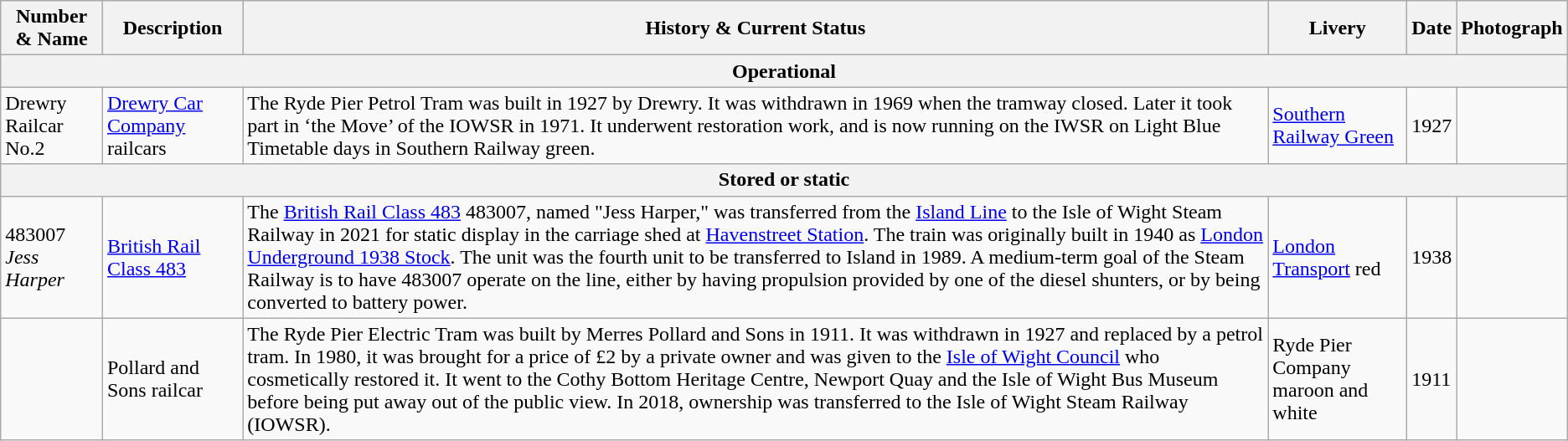<table class="wikitable">
<tr>
<th>Number & Name</th>
<th>Description</th>
<th>History & Current Status</th>
<th>Livery</th>
<th>Date</th>
<th>Photograph</th>
</tr>
<tr>
<th colspan="6">Operational</th>
</tr>
<tr>
<td>Drewry Railcar No.2</td>
<td><a href='#'>Drewry Car Company</a> railcars</td>
<td>The Ryde Pier Petrol Tram was built in 1927 by Drewry. It was withdrawn in 1969 when the tramway closed. Later it took part in ‘the Move’ of the IOWSR in 1971. It underwent restoration work, and is now running on the IWSR on Light Blue Timetable days in Southern Railway green.</td>
<td><a href='#'>Southern Railway Green</a></td>
<td>1927</td>
<td></td>
</tr>
<tr>
<th colspan="6">Stored or static</th>
</tr>
<tr>
<td>483007<br><em>Jess Harper</em></td>
<td><a href='#'>British Rail Class 483</a></td>
<td>The <a href='#'>British Rail Class 483</a> 483007, named "Jess Harper," was transferred from the <a href='#'>Island Line</a> to the Isle of Wight Steam Railway in 2021 for static display in the carriage shed at <a href='#'>Havenstreet Station</a>. The train was originally built in 1940 as <a href='#'>London Underground 1938 Stock</a>. The unit was the fourth unit to be transferred to Island in 1989. A medium-term goal of the Steam Railway is to have 483007 operate on the line, either by having propulsion provided by one of the diesel shunters, or by being converted to battery power.</td>
<td><a href='#'>London Transport</a> red</td>
<td>1938</td>
<td></td>
</tr>
<tr>
<td></td>
<td>Pollard and Sons railcar</td>
<td>The Ryde Pier Electric Tram was built by Merres Pollard and Sons in 1911. It was withdrawn in 1927 and replaced by a petrol tram. In 1980, it was brought for a price of £2 by a private owner and was given to the <a href='#'>Isle of Wight Council</a> who cosmetically restored it. It went to the Cothy Bottom Heritage Centre, Newport Quay and the Isle of Wight Bus Museum before being put away out of the public view. In 2018, ownership was transferred to the Isle of Wight Steam Railway (IOWSR).</td>
<td>Ryde Pier Company maroon and white</td>
<td>1911</td>
<td></td>
</tr>
</table>
